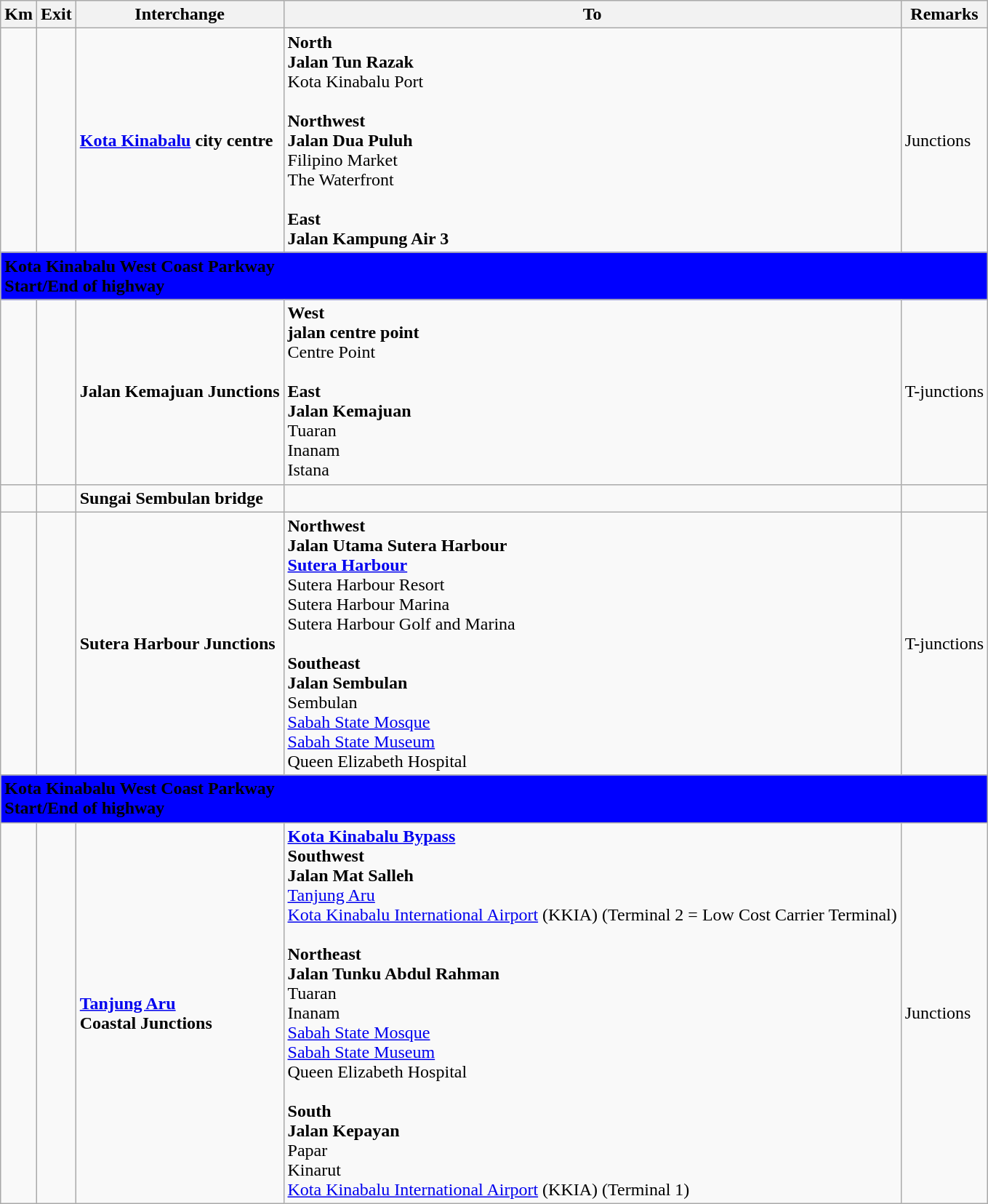<table class="wikitable">
<tr>
<th>Km</th>
<th>Exit</th>
<th>Interchange</th>
<th>To</th>
<th>Remarks</th>
</tr>
<tr>
<td></td>
<td></td>
<td><strong><a href='#'>Kota Kinabalu</a> city centre</strong></td>
<td><strong>North</strong><br><strong>Jalan Tun Razak</strong><br>Kota Kinabalu Port <br><br><strong>Northwest</strong><br><strong>Jalan Dua Puluh</strong><br>Filipino Market<br>The Waterfront<br><br><strong>East</strong><br><strong>Jalan Kampung Air 3</strong></td>
<td>Junctions</td>
</tr>
<tr>
<td style="width:600px" colspan="6" style="text-align:center" bgcolor="blue"><strong><span>Kota Kinabalu West Coast Parkway<br>Start/End of highway</span></strong></td>
</tr>
<tr>
<td></td>
<td></td>
<td><strong>Jalan Kemajuan Junctions</strong></td>
<td><strong>West</strong><br><strong>jalan centre point</strong><br>Centre Point<br><br><strong>East</strong><br><strong>Jalan Kemajuan</strong><br>Tuaran<br>Inanam<br>Istana</td>
<td>T-junctions</td>
</tr>
<tr>
<td></td>
<td></td>
<td><strong>Sungai Sembulan bridge</strong></td>
<td></td>
<td></td>
</tr>
<tr>
<td></td>
<td></td>
<td><strong>Sutera Harbour Junctions</strong></td>
<td><strong>Northwest</strong><br><strong>Jalan Utama Sutera Harbour</strong><br><strong><a href='#'>Sutera Harbour</a></strong><br>Sutera Harbour Resort<br>Sutera Harbour Marina<br>Sutera Harbour Golf and Marina<br><br><strong>Southeast</strong><br><strong>Jalan Sembulan</strong><br>Sembulan<br><a href='#'>Sabah State Mosque</a><br><a href='#'>Sabah State Museum</a><br>Queen Elizabeth Hospital </td>
<td>T-junctions</td>
</tr>
<tr>
<td style="width:600px" colspan="6" style="text-align:center" bgcolor="blue"><strong><span>Kota Kinabalu West Coast Parkway<br>Start/End of highway</span></strong></td>
</tr>
<tr>
<td></td>
<td></td>
<td><strong><a href='#'>Tanjung Aru</a></strong><br><strong>Coastal Junctions</strong></td>
<td><strong><a href='#'>Kota Kinabalu Bypass</a></strong><br><strong>Southwest</strong><br><strong>Jalan Mat Salleh</strong><br><a href='#'>Tanjung Aru</a><br><a href='#'>Kota Kinabalu International Airport</a> (KKIA) (Terminal 2 = Low Cost Carrier Terminal) <br><br><strong>Northeast</strong><br>  <strong>Jalan Tunku Abdul Rahman</strong><br>Tuaran<br>Inanam<br><a href='#'>Sabah State Mosque</a><br><a href='#'>Sabah State Museum</a><br>Queen Elizabeth Hospital <br><br><strong>South</strong><br>  <strong>Jalan Kepayan</strong><br>Papar<br>Kinarut<br><a href='#'>Kota Kinabalu International Airport</a> (KKIA) (Terminal 1) </td>
<td>Junctions</td>
</tr>
</table>
